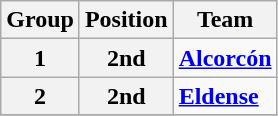<table class="wikitable">
<tr>
<th>Group</th>
<th>Position</th>
<th>Team</th>
</tr>
<tr>
<th>1</th>
<th>2nd</th>
<td><strong><a href='#'>Alcorcón</a></strong></td>
</tr>
<tr>
<th>2</th>
<th>2nd</th>
<td><strong><a href='#'>Eldense</a></strong></td>
</tr>
<tr>
</tr>
</table>
